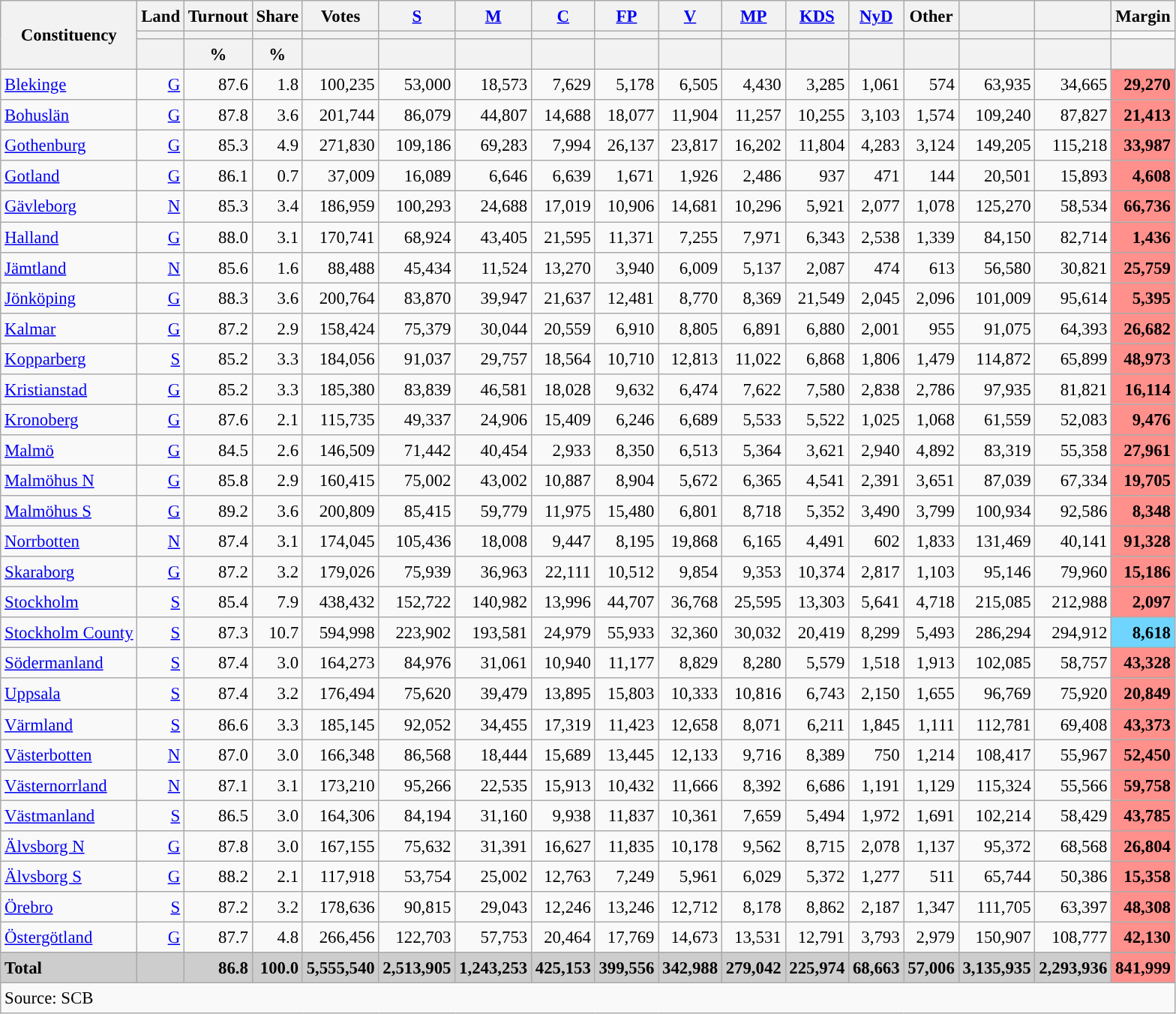<table class="wikitable sortable" style="text-align:right; font-size:95%; line-height:20px;">
<tr>
<th rowspan="3">Constituency</th>
<th>Land</th>
<th>Turnout</th>
<th>Share</th>
<th>Votes</th>
<th width="30px" class="unsortable"><a href='#'>S</a></th>
<th width="30px" class="unsortable"><a href='#'>M</a></th>
<th width="30px" class="unsortable"><a href='#'>C</a></th>
<th width="30px" class="unsortable"><a href='#'>FP</a></th>
<th width="30px" class="unsortable"><a href='#'>V</a></th>
<th width="30px" class="unsortable"><a href='#'>MP</a></th>
<th width="30px" class="unsortable"><a href='#'>KDS</a></th>
<th width="30px" class="unsortable"><a href='#'>NyD</a></th>
<th width="30px" class="unsortable">Other</th>
<th></th>
<th></th>
<th>Margin</th>
</tr>
<tr>
<th></th>
<th></th>
<th></th>
<th></th>
<th style="background:"></th>
<th style="background:"></th>
<th style="background:"></th>
<th style="background:"></th>
<th style="background:"></th>
<th style="background:"></th>
<th style="background:"></th>
<th style="background:"></th>
<th style="background:"></th>
<th style="background:"></th>
<th style="background:"></th>
</tr>
<tr>
<th></th>
<th data-sort-type="number">%</th>
<th data-sort-type="number">%</th>
<th></th>
<th data-sort-type="number"></th>
<th data-sort-type="number"></th>
<th data-sort-type="number"></th>
<th data-sort-type="number"></th>
<th data-sort-type="number"></th>
<th data-sort-type="number"></th>
<th data-sort-type="number"></th>
<th data-sort-type="number"></th>
<th data-sort-type="number"></th>
<th data-sort-type="number"></th>
<th data-sort-type="number"></th>
<th data-sort-type="number"></th>
</tr>
<tr>
<td align=left><a href='#'>Blekinge</a></td>
<td><a href='#'>G</a></td>
<td>87.6</td>
<td>1.8</td>
<td>100,235</td>
<td>53,000</td>
<td>18,573</td>
<td>7,629</td>
<td>5,178</td>
<td>6,505</td>
<td>4,430</td>
<td>3,285</td>
<td>1,061</td>
<td>574</td>
<td>63,935</td>
<td>34,665</td>
<td bgcolor=#ff908c><strong>29,270</strong></td>
</tr>
<tr>
<td align=left><a href='#'>Bohuslän</a></td>
<td><a href='#'>G</a></td>
<td>87.8</td>
<td>3.6</td>
<td>201,744</td>
<td>86,079</td>
<td>44,807</td>
<td>14,688</td>
<td>18,077</td>
<td>11,904</td>
<td>11,257</td>
<td>10,255</td>
<td>3,103</td>
<td>1,574</td>
<td>109,240</td>
<td>87,827</td>
<td bgcolor=#ff908c><strong>21,413</strong></td>
</tr>
<tr>
<td align=left><a href='#'>Gothenburg</a></td>
<td><a href='#'>G</a></td>
<td>85.3</td>
<td>4.9</td>
<td>271,830</td>
<td>109,186</td>
<td>69,283</td>
<td>7,994</td>
<td>26,137</td>
<td>23,817</td>
<td>16,202</td>
<td>11,804</td>
<td>4,283</td>
<td>3,124</td>
<td>149,205</td>
<td>115,218</td>
<td bgcolor=#ff908c><strong>33,987</strong></td>
</tr>
<tr>
<td align=left><a href='#'>Gotland</a></td>
<td><a href='#'>G</a></td>
<td>86.1</td>
<td>0.7</td>
<td>37,009</td>
<td>16,089</td>
<td>6,646</td>
<td>6,639</td>
<td>1,671</td>
<td>1,926</td>
<td>2,486</td>
<td>937</td>
<td>471</td>
<td>144</td>
<td>20,501</td>
<td>15,893</td>
<td bgcolor=#ff908c><strong>4,608</strong></td>
</tr>
<tr>
<td align=left><a href='#'>Gävleborg</a></td>
<td><a href='#'>N</a></td>
<td>85.3</td>
<td>3.4</td>
<td>186,959</td>
<td>100,293</td>
<td>24,688</td>
<td>17,019</td>
<td>10,906</td>
<td>14,681</td>
<td>10,296</td>
<td>5,921</td>
<td>2,077</td>
<td>1,078</td>
<td>125,270</td>
<td>58,534</td>
<td bgcolor=#ff908c><strong>66,736</strong></td>
</tr>
<tr>
<td align=left><a href='#'>Halland</a></td>
<td><a href='#'>G</a></td>
<td>88.0</td>
<td>3.1</td>
<td>170,741</td>
<td>68,924</td>
<td>43,405</td>
<td>21,595</td>
<td>11,371</td>
<td>7,255</td>
<td>7,971</td>
<td>6,343</td>
<td>2,538</td>
<td>1,339</td>
<td>84,150</td>
<td>82,714</td>
<td bgcolor=#ff908c><strong>1,436</strong></td>
</tr>
<tr>
<td align=left><a href='#'>Jämtland</a></td>
<td><a href='#'>N</a></td>
<td>85.6</td>
<td>1.6</td>
<td>88,488</td>
<td>45,434</td>
<td>11,524</td>
<td>13,270</td>
<td>3,940</td>
<td>6,009</td>
<td>5,137</td>
<td>2,087</td>
<td>474</td>
<td>613</td>
<td>56,580</td>
<td>30,821</td>
<td bgcolor=#ff908c><strong>25,759</strong></td>
</tr>
<tr>
<td align=left><a href='#'>Jönköping</a></td>
<td><a href='#'>G</a></td>
<td>88.3</td>
<td>3.6</td>
<td>200,764</td>
<td>83,870</td>
<td>39,947</td>
<td>21,637</td>
<td>12,481</td>
<td>8,770</td>
<td>8,369</td>
<td>21,549</td>
<td>2,045</td>
<td>2,096</td>
<td>101,009</td>
<td>95,614</td>
<td bgcolor=#ff908c><strong>5,395</strong></td>
</tr>
<tr>
<td align=left><a href='#'>Kalmar</a></td>
<td><a href='#'>G</a></td>
<td>87.2</td>
<td>2.9</td>
<td>158,424</td>
<td>75,379</td>
<td>30,044</td>
<td>20,559</td>
<td>6,910</td>
<td>8,805</td>
<td>6,891</td>
<td>6,880</td>
<td>2,001</td>
<td>955</td>
<td>91,075</td>
<td>64,393</td>
<td bgcolor=#ff908c><strong>26,682</strong></td>
</tr>
<tr>
<td align=left><a href='#'>Kopparberg</a></td>
<td><a href='#'>S</a></td>
<td>85.2</td>
<td>3.3</td>
<td>184,056</td>
<td>91,037</td>
<td>29,757</td>
<td>18,564</td>
<td>10,710</td>
<td>12,813</td>
<td>11,022</td>
<td>6,868</td>
<td>1,806</td>
<td>1,479</td>
<td>114,872</td>
<td>65,899</td>
<td bgcolor=#ff908c><strong>48,973</strong></td>
</tr>
<tr>
<td align=left><a href='#'>Kristianstad</a></td>
<td><a href='#'>G</a></td>
<td>85.2</td>
<td>3.3</td>
<td>185,380</td>
<td>83,839</td>
<td>46,581</td>
<td>18,028</td>
<td>9,632</td>
<td>6,474</td>
<td>7,622</td>
<td>7,580</td>
<td>2,838</td>
<td>2,786</td>
<td>97,935</td>
<td>81,821</td>
<td bgcolor=#ff908c><strong>16,114</strong></td>
</tr>
<tr>
<td align=left><a href='#'>Kronoberg</a></td>
<td><a href='#'>G</a></td>
<td>87.6</td>
<td>2.1</td>
<td>115,735</td>
<td>49,337</td>
<td>24,906</td>
<td>15,409</td>
<td>6,246</td>
<td>6,689</td>
<td>5,533</td>
<td>5,522</td>
<td>1,025</td>
<td>1,068</td>
<td>61,559</td>
<td>52,083</td>
<td bgcolor=#ff908c><strong>9,476</strong></td>
</tr>
<tr>
<td align=left><a href='#'>Malmö</a></td>
<td><a href='#'>G</a></td>
<td>84.5</td>
<td>2.6</td>
<td>146,509</td>
<td>71,442</td>
<td>40,454</td>
<td>2,933</td>
<td>8,350</td>
<td>6,513</td>
<td>5,364</td>
<td>3,621</td>
<td>2,940</td>
<td>4,892</td>
<td>83,319</td>
<td>55,358</td>
<td bgcolor=#ff908c><strong>27,961</strong></td>
</tr>
<tr>
<td align=left><a href='#'>Malmöhus N</a></td>
<td><a href='#'>G</a></td>
<td>85.8</td>
<td>2.9</td>
<td>160,415</td>
<td>75,002</td>
<td>43,002</td>
<td>10,887</td>
<td>8,904</td>
<td>5,672</td>
<td>6,365</td>
<td>4,541</td>
<td>2,391</td>
<td>3,651</td>
<td>87,039</td>
<td>67,334</td>
<td bgcolor=#ff908c><strong>19,705</strong></td>
</tr>
<tr>
<td align=left><a href='#'>Malmöhus S</a></td>
<td><a href='#'>G</a></td>
<td>89.2</td>
<td>3.6</td>
<td>200,809</td>
<td>85,415</td>
<td>59,779</td>
<td>11,975</td>
<td>15,480</td>
<td>6,801</td>
<td>8,718</td>
<td>5,352</td>
<td>3,490</td>
<td>3,799</td>
<td>100,934</td>
<td>92,586</td>
<td bgcolor=#ff908c><strong>8,348</strong></td>
</tr>
<tr>
<td align=left><a href='#'>Norrbotten</a></td>
<td><a href='#'>N</a></td>
<td>87.4</td>
<td>3.1</td>
<td>174,045</td>
<td>105,436</td>
<td>18,008</td>
<td>9,447</td>
<td>8,195</td>
<td>19,868</td>
<td>6,165</td>
<td>4,491</td>
<td>602</td>
<td>1,833</td>
<td>131,469</td>
<td>40,141</td>
<td bgcolor=#ff908c><strong>91,328</strong></td>
</tr>
<tr>
<td align=left><a href='#'>Skaraborg</a></td>
<td><a href='#'>G</a></td>
<td>87.2</td>
<td>3.2</td>
<td>179,026</td>
<td>75,939</td>
<td>36,963</td>
<td>22,111</td>
<td>10,512</td>
<td>9,854</td>
<td>9,353</td>
<td>10,374</td>
<td>2,817</td>
<td>1,103</td>
<td>95,146</td>
<td>79,960</td>
<td bgcolor=#ff908c><strong>15,186</strong></td>
</tr>
<tr>
<td align=left><a href='#'>Stockholm</a></td>
<td><a href='#'>S</a></td>
<td>85.4</td>
<td>7.9</td>
<td>438,432</td>
<td>152,722</td>
<td>140,982</td>
<td>13,996</td>
<td>44,707</td>
<td>36,768</td>
<td>25,595</td>
<td>13,303</td>
<td>5,641</td>
<td>4,718</td>
<td>215,085</td>
<td>212,988</td>
<td bgcolor=#ff908c><strong>2,097</strong></td>
</tr>
<tr>
<td align=left><a href='#'>Stockholm County</a></td>
<td><a href='#'>S</a></td>
<td>87.3</td>
<td>10.7</td>
<td>594,998</td>
<td>223,902</td>
<td>193,581</td>
<td>24,979</td>
<td>55,933</td>
<td>32,360</td>
<td>30,032</td>
<td>20,419</td>
<td>8,299</td>
<td>5,493</td>
<td>286,294</td>
<td>294,912</td>
<td bgcolor=#6fd5fe><strong>8,618</strong></td>
</tr>
<tr>
<td align=left><a href='#'>Södermanland</a></td>
<td><a href='#'>S</a></td>
<td>87.4</td>
<td>3.0</td>
<td>164,273</td>
<td>84,976</td>
<td>31,061</td>
<td>10,940</td>
<td>11,177</td>
<td>8,829</td>
<td>8,280</td>
<td>5,579</td>
<td>1,518</td>
<td>1,913</td>
<td>102,085</td>
<td>58,757</td>
<td bgcolor=#ff908c><strong>43,328</strong></td>
</tr>
<tr>
<td align=left><a href='#'>Uppsala</a></td>
<td><a href='#'>S</a></td>
<td>87.4</td>
<td>3.2</td>
<td>176,494</td>
<td>75,620</td>
<td>39,479</td>
<td>13,895</td>
<td>15,803</td>
<td>10,333</td>
<td>10,816</td>
<td>6,743</td>
<td>2,150</td>
<td>1,655</td>
<td>96,769</td>
<td>75,920</td>
<td bgcolor=#ff908c><strong>20,849</strong></td>
</tr>
<tr>
<td align=left><a href='#'>Värmland</a></td>
<td><a href='#'>S</a></td>
<td>86.6</td>
<td>3.3</td>
<td>185,145</td>
<td>92,052</td>
<td>34,455</td>
<td>17,319</td>
<td>11,423</td>
<td>12,658</td>
<td>8,071</td>
<td>6,211</td>
<td>1,845</td>
<td>1,111</td>
<td>112,781</td>
<td>69,408</td>
<td bgcolor=#ff908c><strong>43,373</strong></td>
</tr>
<tr>
<td align=left><a href='#'>Västerbotten</a></td>
<td><a href='#'>N</a></td>
<td>87.0</td>
<td>3.0</td>
<td>166,348</td>
<td>86,568</td>
<td>18,444</td>
<td>15,689</td>
<td>13,445</td>
<td>12,133</td>
<td>9,716</td>
<td>8,389</td>
<td>750</td>
<td>1,214</td>
<td>108,417</td>
<td>55,967</td>
<td bgcolor=#ff908c><strong>52,450</strong></td>
</tr>
<tr>
<td align=left><a href='#'>Västernorrland</a></td>
<td><a href='#'>N</a></td>
<td>87.1</td>
<td>3.1</td>
<td>173,210</td>
<td>95,266</td>
<td>22,535</td>
<td>15,913</td>
<td>10,432</td>
<td>11,666</td>
<td>8,392</td>
<td>6,686</td>
<td>1,191</td>
<td>1,129</td>
<td>115,324</td>
<td>55,566</td>
<td bgcolor=#ff908c><strong>59,758</strong></td>
</tr>
<tr>
<td align=left><a href='#'>Västmanland</a></td>
<td><a href='#'>S</a></td>
<td>86.5</td>
<td>3.0</td>
<td>164,306</td>
<td>84,194</td>
<td>31,160</td>
<td>9,938</td>
<td>11,837</td>
<td>10,361</td>
<td>7,659</td>
<td>5,494</td>
<td>1,972</td>
<td>1,691</td>
<td>102,214</td>
<td>58,429</td>
<td bgcolor=#ff908c><strong>43,785</strong></td>
</tr>
<tr>
<td align=left><a href='#'>Älvsborg N</a></td>
<td><a href='#'>G</a></td>
<td>87.8</td>
<td>3.0</td>
<td>167,155</td>
<td>75,632</td>
<td>31,391</td>
<td>16,627</td>
<td>11,835</td>
<td>10,178</td>
<td>9,562</td>
<td>8,715</td>
<td>2,078</td>
<td>1,137</td>
<td>95,372</td>
<td>68,568</td>
<td bgcolor=#ff908c><strong>26,804</strong></td>
</tr>
<tr>
<td align=left><a href='#'>Älvsborg S</a></td>
<td><a href='#'>G</a></td>
<td>88.2</td>
<td>2.1</td>
<td>117,918</td>
<td>53,754</td>
<td>25,002</td>
<td>12,763</td>
<td>7,249</td>
<td>5,961</td>
<td>6,029</td>
<td>5,372</td>
<td>1,277</td>
<td>511</td>
<td>65,744</td>
<td>50,386</td>
<td bgcolor=#ff908c><strong>15,358</strong></td>
</tr>
<tr>
<td align=left><a href='#'>Örebro</a></td>
<td><a href='#'>S</a></td>
<td>87.2</td>
<td>3.2</td>
<td>178,636</td>
<td>90,815</td>
<td>29,043</td>
<td>12,246</td>
<td>13,246</td>
<td>12,712</td>
<td>8,178</td>
<td>8,862</td>
<td>2,187</td>
<td>1,347</td>
<td>111,705</td>
<td>63,397</td>
<td bgcolor=#ff908c><strong>48,308</strong></td>
</tr>
<tr>
<td align=left><a href='#'>Östergötland</a></td>
<td><a href='#'>G</a></td>
<td>87.7</td>
<td>4.8</td>
<td>266,456</td>
<td>122,703</td>
<td>57,753</td>
<td>20,464</td>
<td>17,769</td>
<td>14,673</td>
<td>13,531</td>
<td>12,791</td>
<td>3,793</td>
<td>2,979</td>
<td>150,907</td>
<td>108,777</td>
<td bgcolor=#ff908c><strong>42,130</strong></td>
</tr>
<tr>
</tr>
<tr style="background:#CDCDCD;">
<td align=left><strong>Total</strong></td>
<td></td>
<td><strong>86.8</strong></td>
<td><strong>100.0</strong></td>
<td><strong>5,555,540</strong></td>
<td><strong>2,513,905</strong></td>
<td><strong>1,243,253</strong></td>
<td><strong>425,153</strong></td>
<td><strong>399,556</strong></td>
<td><strong>342,988</strong></td>
<td><strong>279,042</strong></td>
<td><strong>225,974</strong></td>
<td><strong>68,663</strong></td>
<td><strong>57,006</strong></td>
<td><strong>3,135,935</strong></td>
<td><strong>2,293,936</strong></td>
<td bgcolor=#ff908c><strong>841,999</strong></td>
</tr>
<tr>
<td align=left colspan=17>Source: SCB </td>
</tr>
</table>
